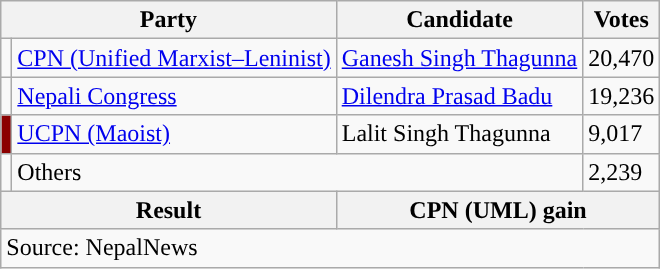<table class="wikitable">
<tr>
<th colspan="2">Party</th>
<th>Candidate</th>
<th>Votes</th>
</tr>
<tr>
<td style="background-color:"></td>
<td><a href='#'>CPN (Unified Marxist–Leninist)</a></td>
<td><a href='#'>Ganesh Singh Thagunna</a></td>
<td>20,470</td>
</tr>
<tr>
<td style="background-color:"></td>
<td><a href='#'>Nepali Congress</a></td>
<td><a href='#'>Dilendra Prasad Badu</a></td>
<td>19,236</td>
</tr>
<tr>
<td style="background-color:darkred"></td>
<td><a href='#'>UCPN (Maoist)</a></td>
<td>Lalit Singh Thagunna</td>
<td>9,017</td>
</tr>
<tr>
<td></td>
<td colspan="2">Others</td>
<td>2,239</td>
</tr>
<tr>
<th colspan="2">Result</th>
<th colspan="2">CPN (UML) gain</th>
</tr>
<tr>
<td colspan="4">Source: NepalNews</td>
</tr>
</table>
